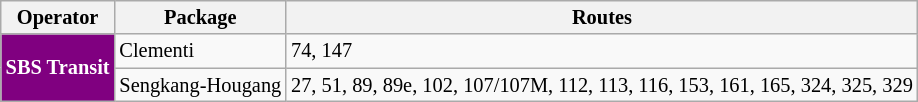<table class="wikitable" style="font-size:85%; text-align: left">
<tr>
<th>Operator</th>
<th>Package</th>
<th>Routes</th>
</tr>
<tr>
<td rowspan=2 style="background-color:#800080; color: white"><strong>SBS Transit</strong></td>
<td>Clementi</td>
<td>74, 147</td>
</tr>
<tr>
<td>Sengkang-Hougang</td>
<td>27, 51, 89, 89e, 102, 107/107M, 112, 113, 116, 153, 161, 165, 324, 325, 329</td>
</tr>
</table>
